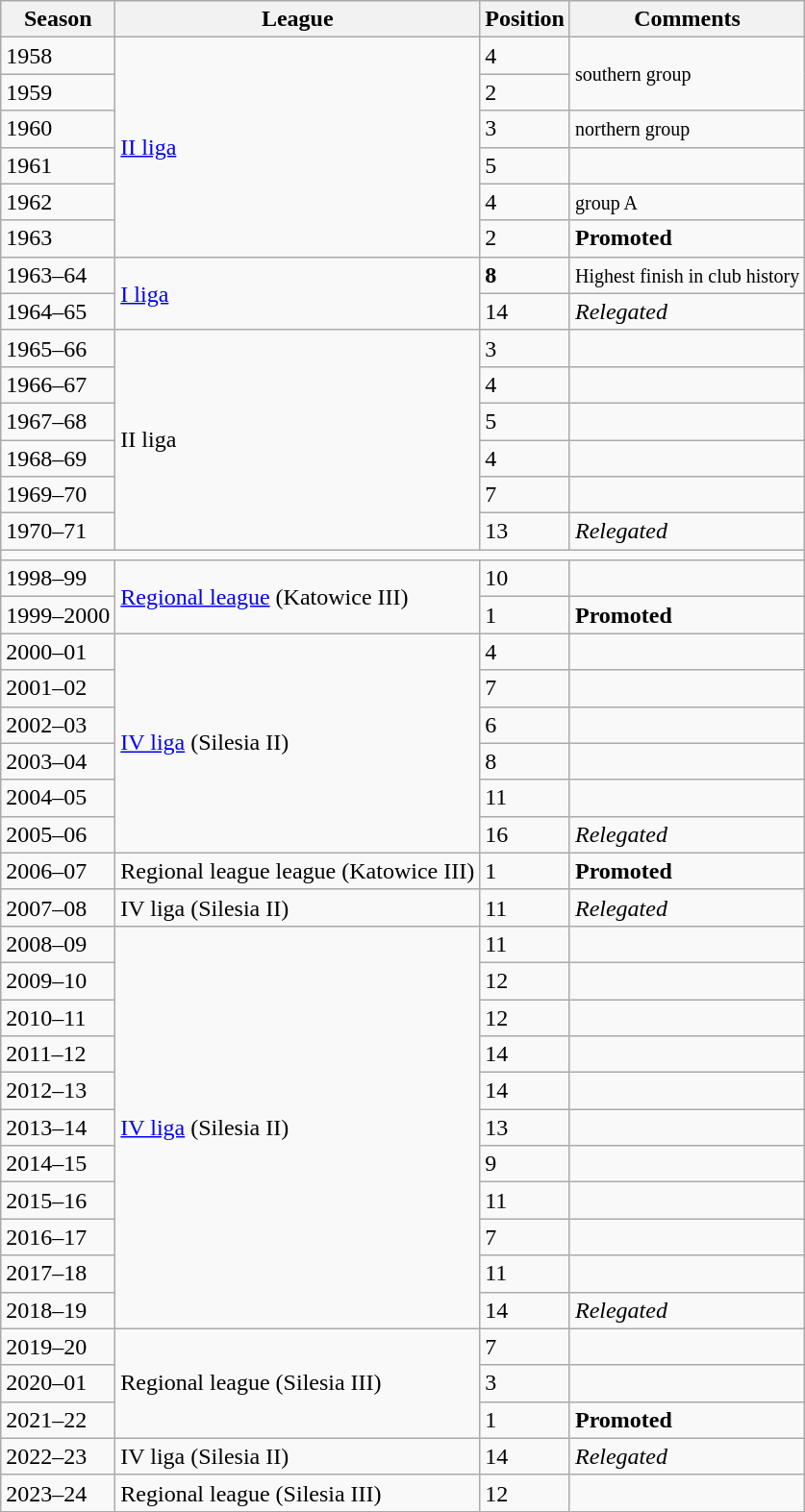<table class="wikitable">
<tr>
<th scope="col">Season</th>
<th scope="col">League</th>
<th scope="col">Position</th>
<th scope="col">Comments</th>
</tr>
<tr>
<td>1958</td>
<td rowspan="6"><a href='#'>II liga</a></td>
<td>4</td>
<td rowspan="2"><small>southern group</small></td>
</tr>
<tr>
<td>1959</td>
<td>2</td>
</tr>
<tr>
<td>1960</td>
<td>3</td>
<td><small>northern group</small></td>
</tr>
<tr>
<td>1961</td>
<td>5</td>
<td></td>
</tr>
<tr>
<td>1962</td>
<td>4</td>
<td><small>group A</small></td>
</tr>
<tr>
<td>1963</td>
<td>2</td>
<td><strong>Promoted</strong></td>
</tr>
<tr>
<td>1963–64</td>
<td rowspan="2"><a href='#'>I liga</a></td>
<td><strong>8</strong></td>
<td><small>Highest finish in club history</small></td>
</tr>
<tr>
<td>1964–65</td>
<td>14</td>
<td><em>Relegated</em></td>
</tr>
<tr>
<td>1965–66</td>
<td rowspan="6">II liga</td>
<td>3</td>
<td></td>
</tr>
<tr>
<td>1966–67</td>
<td>4</td>
<td></td>
</tr>
<tr>
<td>1967–68</td>
<td>5</td>
<td></td>
</tr>
<tr>
<td>1968–69</td>
<td>4</td>
<td></td>
</tr>
<tr>
<td>1969–70</td>
<td>7</td>
<td></td>
</tr>
<tr>
<td>1970–71</td>
<td>13</td>
<td><em>Relegated</em></td>
</tr>
<tr>
<td colspan = 4></td>
</tr>
<tr>
<td>1998–99</td>
<td rowspan="2"><a href='#'>Regional league</a> (Katowice III)</td>
<td>10</td>
<td></td>
</tr>
<tr>
<td>1999–2000</td>
<td>1</td>
<td><strong>Promoted</strong></td>
</tr>
<tr>
<td>2000–01</td>
<td rowspan="6"><a href='#'>IV liga</a> (Silesia II)</td>
<td>4</td>
<td></td>
</tr>
<tr>
<td>2001–02</td>
<td>7</td>
<td></td>
</tr>
<tr>
<td>2002–03</td>
<td>6</td>
<td></td>
</tr>
<tr>
<td>2003–04</td>
<td>8</td>
<td></td>
</tr>
<tr>
<td>2004–05</td>
<td>11</td>
<td></td>
</tr>
<tr>
<td>2005–06</td>
<td>16</td>
<td><em>Relegated</em></td>
</tr>
<tr>
<td>2006–07</td>
<td>Regional league league (Katowice III)</td>
<td>1</td>
<td><strong>Promoted</strong></td>
</tr>
<tr>
<td>2007–08</td>
<td>IV liga (Silesia II)</td>
<td>11</td>
<td><em>Relegated</em></td>
</tr>
<tr>
<td>2008–09</td>
<td rowspan="11"><a href='#'>IV liga</a> (Silesia II)</td>
<td>11</td>
<td></td>
</tr>
<tr>
<td>2009–10</td>
<td>12</td>
<td></td>
</tr>
<tr>
<td>2010–11</td>
<td>12</td>
<td></td>
</tr>
<tr>
<td>2011–12</td>
<td>14</td>
<td></td>
</tr>
<tr>
<td>2012–13</td>
<td>14</td>
<td></td>
</tr>
<tr>
<td>2013–14</td>
<td>13</td>
<td></td>
</tr>
<tr>
<td>2014–15</td>
<td>9</td>
<td></td>
</tr>
<tr>
<td>2015–16</td>
<td>11</td>
<td></td>
</tr>
<tr>
<td>2016–17</td>
<td>7</td>
<td></td>
</tr>
<tr>
<td>2017–18</td>
<td>11</td>
<td></td>
</tr>
<tr>
<td>2018–19</td>
<td>14</td>
<td><em>Relegated</em></td>
</tr>
<tr>
<td>2019–20</td>
<td rowspan="3">Regional league (Silesia III)</td>
<td>7</td>
<td></td>
</tr>
<tr>
<td>2020–01</td>
<td>3</td>
<td></td>
</tr>
<tr>
<td>2021–22</td>
<td>1</td>
<td><strong>Promoted</strong></td>
</tr>
<tr>
<td>2022–23</td>
<td>IV liga (Silesia II)</td>
<td>14</td>
<td><em>Relegated</em></td>
</tr>
<tr>
<td>2023–24</td>
<td rowspan="3">Regional league (Silesia III)</td>
<td>12</td>
</tr>
</table>
